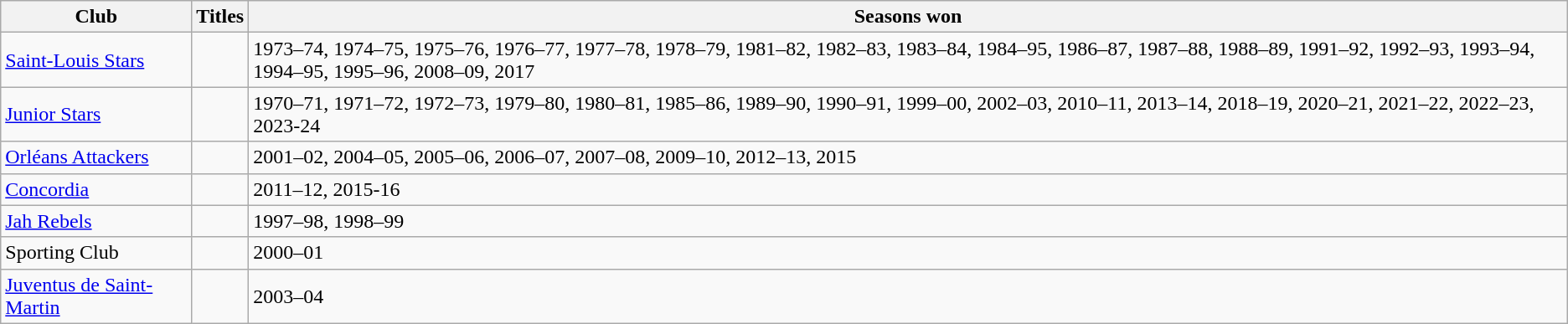<table class="wikitable sortable plainrowheaders">
<tr>
<th scope=col>Club</th>
<th scope=col>Titles</th>
<th scope=col>Seasons won</th>
</tr>
<tr>
<td><a href='#'>Saint-Louis Stars</a></td>
<td></td>
<td>1973–74, 1974–75, 1975–76, 1976–77, 1977–78, 1978–79, 1981–82, 1982–83, 1983–84, 1984–95, 1986–87, 1987–88, 1988–89, 1991–92, 1992–93, 1993–94, 1994–95, 1995–96, 2008–09, 2017</td>
</tr>
<tr>
<td><a href='#'>Junior Stars</a></td>
<td></td>
<td>1970–71, 1971–72, 1972–73, 1979–80, 1980–81, 1985–86, 1989–90, 1990–91, 1999–00, 2002–03, 2010–11, 2013–14, 2018–19, 2020–21, 2021–22, 2022–23, 2023-24</td>
</tr>
<tr>
<td><a href='#'>Orléans Attackers</a></td>
<td></td>
<td>2001–02, 2004–05, 2005–06, 2006–07, 2007–08, 2009–10, 2012–13, 2015</td>
</tr>
<tr>
<td><a href='#'>Concordia</a></td>
<td></td>
<td>2011–12, 2015-16</td>
</tr>
<tr>
<td><a href='#'>Jah Rebels</a></td>
<td></td>
<td>1997–98, 1998–99</td>
</tr>
<tr>
<td>Sporting Club</td>
<td></td>
<td>2000–01</td>
</tr>
<tr>
<td><a href='#'>Juventus de Saint-Martin</a></td>
<td></td>
<td>2003–04</td>
</tr>
</table>
